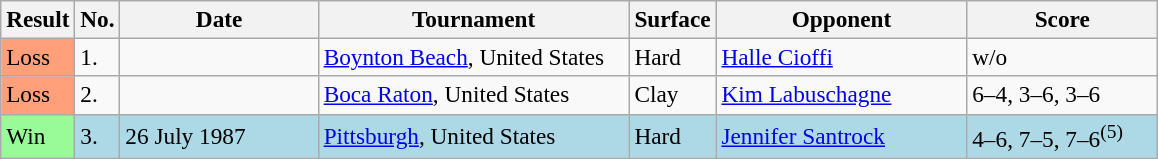<table class="sortable wikitable" style="font-size:97%;">
<tr>
<th style="width:40px">Result</th>
<th width=20>No.</th>
<th width=125>Date</th>
<th width=200>Tournament</th>
<th width=50>Surface</th>
<th width=160>Opponent</th>
<th width=120>Score</th>
</tr>
<tr>
<td style="background:#ffa07a;">Loss</td>
<td>1.</td>
<td></td>
<td><a href='#'>Boynton Beach</a>, United States</td>
<td>Hard</td>
<td> <a href='#'>Halle Cioffi</a></td>
<td>w/o</td>
</tr>
<tr>
<td style="background:#ffa07a;">Loss</td>
<td>2.</td>
<td></td>
<td><a href='#'>Boca Raton</a>, United States</td>
<td>Clay</td>
<td> <a href='#'>Kim Labuschagne</a></td>
<td>6–4, 3–6, 3–6</td>
</tr>
<tr style="background:lightblue;">
<td style="background:#98fb98;">Win</td>
<td>3.</td>
<td>26 July 1987</td>
<td><a href='#'>Pittsburgh</a>, United States</td>
<td>Hard</td>
<td> <a href='#'>Jennifer Santrock</a></td>
<td>4–6, 7–5, 7–6<sup>(5)</sup></td>
</tr>
</table>
